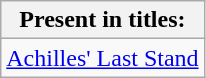<table class="wikitable">
<tr>
<th>Present in titles:</th>
</tr>
<tr>
<td><a href='#'>Achilles' Last Stand</a></td>
</tr>
</table>
